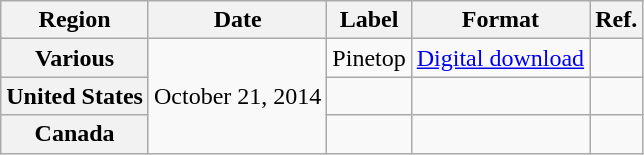<table class="wikitable plainrowheaders">
<tr>
<th>Region</th>
<th>Date</th>
<th>Label</th>
<th>Format</th>
<th>Ref.</th>
</tr>
<tr>
<th scope="row">Various</th>
<td rowspan="3">October 21, 2014</td>
<td>Pinetop</td>
<td><a href='#'>Digital download</a></td>
<td></td>
</tr>
<tr>
<th scope="row">United States</th>
<td></td>
<td></td>
<td></td>
</tr>
<tr>
<th scope="row">Canada</th>
<td></td>
<td></td>
<td></td>
</tr>
</table>
